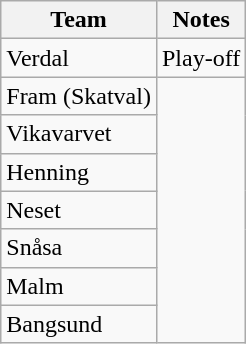<table class="wikitable">
<tr>
<th>Team</th>
<th>Notes</th>
</tr>
<tr>
<td>Verdal</td>
<td>Play-off</td>
</tr>
<tr>
<td>Fram (Skatval)</td>
</tr>
<tr>
<td>Vikavarvet</td>
</tr>
<tr>
<td>Henning</td>
</tr>
<tr>
<td>Neset</td>
</tr>
<tr>
<td>Snåsa</td>
</tr>
<tr>
<td>Malm</td>
</tr>
<tr>
<td>Bangsund</td>
</tr>
</table>
